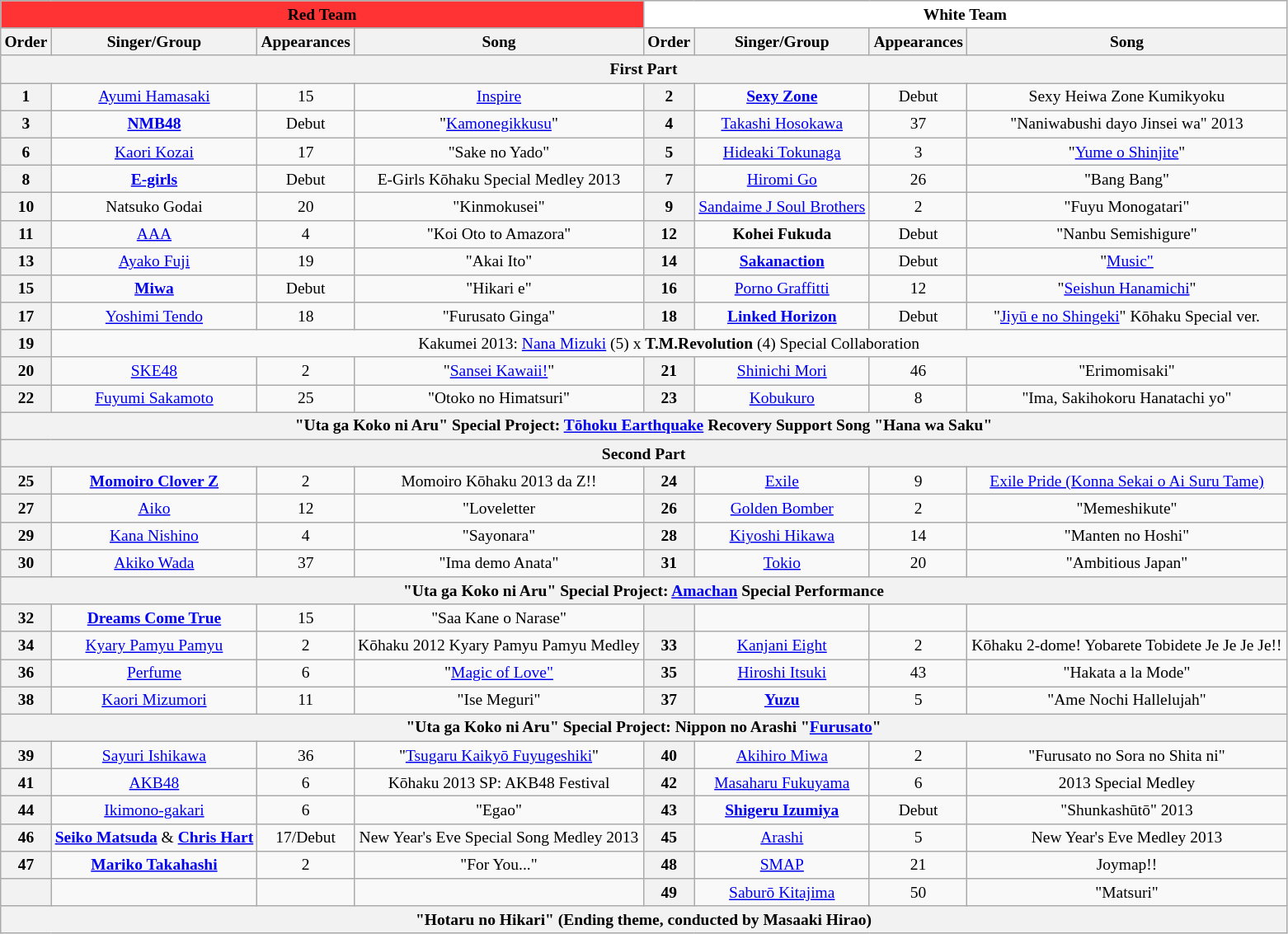<table class="wikitable" style="font-size:small; text-align:center">
<tr>
<th colspan="4" style="background: #f33; width: 50%;">Red Team</th>
<th colspan="4" style="background: #fff; width: 50%;">White Team</th>
</tr>
<tr>
<th>Order</th>
<th>Singer/Group</th>
<th>Appearances</th>
<th>Song</th>
<th>Order</th>
<th>Singer/Group</th>
<th>Appearances</th>
<th>Song</th>
</tr>
<tr>
<th colspan="8">First Part</th>
</tr>
<tr>
<th>1</th>
<td><a href='#'>Ayumi Hamasaki</a></td>
<td>15</td>
<td><a href='#'>Inspire</a></td>
<th>2</th>
<td><strong><a href='#'>Sexy Zone</a></strong></td>
<td>Debut</td>
<td>Sexy Heiwa Zone Kumikyoku</td>
</tr>
<tr>
<th>3</th>
<td><strong><a href='#'>NMB48</a></strong></td>
<td>Debut</td>
<td>"<a href='#'>Kamonegikkusu</a>"</td>
<th>4</th>
<td><a href='#'>Takashi Hosokawa</a></td>
<td>37</td>
<td>"Naniwabushi dayo Jinsei wa" 2013</td>
</tr>
<tr>
<th>6</th>
<td><a href='#'>Kaori Kozai</a></td>
<td>17</td>
<td>"Sake no Yado"</td>
<th>5</th>
<td><a href='#'>Hideaki Tokunaga</a></td>
<td>3</td>
<td>"<a href='#'>Yume o Shinjite</a>"</td>
</tr>
<tr>
<th>8</th>
<td><strong><a href='#'>E-girls</a></strong></td>
<td>Debut</td>
<td>E-Girls Kōhaku Special Medley 2013</td>
<th>7</th>
<td><a href='#'>Hiromi Go</a></td>
<td>26</td>
<td>"Bang Bang"</td>
</tr>
<tr>
<th>10</th>
<td>Natsuko Godai</td>
<td>20</td>
<td>"Kinmokusei"</td>
<th>9</th>
<td><a href='#'>Sandaime J Soul Brothers</a></td>
<td>2</td>
<td>"Fuyu Monogatari"</td>
</tr>
<tr>
<th>11</th>
<td><a href='#'>AAA</a></td>
<td>4</td>
<td>"Koi Oto to Amazora"</td>
<th>12</th>
<td><strong>Kohei Fukuda</strong></td>
<td>Debut</td>
<td>"Nanbu Semishigure"</td>
</tr>
<tr>
<th>13</th>
<td><a href='#'>Ayako Fuji</a></td>
<td>19</td>
<td>"Akai Ito"</td>
<th>14</th>
<td><strong><a href='#'>Sakanaction</a></strong></td>
<td>Debut</td>
<td>"<a href='#'>Music"</a></td>
</tr>
<tr>
<th>15</th>
<td><a href='#'><strong>Miwa</strong></a></td>
<td>Debut</td>
<td>"Hikari e"</td>
<th>16</th>
<td><a href='#'>Porno Graffitti</a></td>
<td>12</td>
<td>"<a href='#'>Seishun Hanamichi</a>"</td>
</tr>
<tr>
<th>17</th>
<td><a href='#'>Yoshimi Tendo</a></td>
<td>18</td>
<td>"Furusato Ginga"</td>
<th>18</th>
<td><strong><a href='#'>Linked Horizon</a></strong></td>
<td>Debut</td>
<td>"<a href='#'>Jiyū e no Shingeki</a>" Kōhaku Special ver.</td>
</tr>
<tr>
<th>19</th>
<td colspan="7">Kakumei 2013: <a href='#'>Nana Mizuki</a> (5) x <strong>T.M.Revolution</strong> (4) Special Collaboration</td>
</tr>
<tr>
<th>20</th>
<td><a href='#'>SKE48</a></td>
<td>2</td>
<td>"<a href='#'>Sansei Kawaii!</a>"</td>
<th>21</th>
<td><a href='#'>Shinichi Mori</a></td>
<td>46</td>
<td>"Erimomisaki"</td>
</tr>
<tr>
<th>22</th>
<td><a href='#'>Fuyumi Sakamoto</a></td>
<td>25</td>
<td>"Otoko no Himatsuri"</td>
<th>23</th>
<td><a href='#'>Kobukuro</a></td>
<td>8</td>
<td>"Ima, Sakihokoru Hanatachi yo"</td>
</tr>
<tr>
<th colspan="8">"Uta ga Koko ni Aru" Special Project: <a href='#'>Tōhoku Earthquake</a> Recovery Support Song "Hana wa Saku"</th>
</tr>
<tr>
<th colspan="8">Second Part</th>
</tr>
<tr>
<th>25</th>
<td><strong><a href='#'>Momoiro Clover Z</a></strong></td>
<td>2</td>
<td>Momoiro Kōhaku 2013 da Z!!</td>
<th>24</th>
<td><a href='#'>Exile</a></td>
<td>9</td>
<td><a href='#'>Exile Pride (Konna Sekai o Ai Suru Tame)</a></td>
</tr>
<tr>
<th>27</th>
<td><a href='#'>Aiko</a></td>
<td>12</td>
<td>"Loveletter</td>
<th>26</th>
<td><a href='#'>Golden Bomber</a></td>
<td>2</td>
<td>"Memeshikute"</td>
</tr>
<tr>
<th>29</th>
<td><a href='#'>Kana Nishino</a></td>
<td>4</td>
<td>"Sayonara"</td>
<th>28</th>
<td><a href='#'>Kiyoshi Hikawa</a></td>
<td>14</td>
<td>"Manten no Hoshi"</td>
</tr>
<tr>
<th>30</th>
<td><a href='#'>Akiko Wada</a></td>
<td>37</td>
<td>"Ima demo Anata"</td>
<th>31</th>
<td><a href='#'>Tokio</a></td>
<td>20</td>
<td>"Ambitious Japan"</td>
</tr>
<tr>
<th colspan="8">"Uta ga Koko ni Aru" Special Project: <a href='#'>Amachan</a> Special Performance</th>
</tr>
<tr>
<th>32</th>
<td><a href='#'><strong>Dreams Come True</strong></a></td>
<td>15</td>
<td>"Saa Kane o Narase"</td>
<th></th>
<td></td>
<td></td>
<td></td>
</tr>
<tr>
<th>34</th>
<td><a href='#'>Kyary Pamyu Pamyu</a></td>
<td>2</td>
<td>Kōhaku 2012 Kyary Pamyu Pamyu Medley</td>
<th>33</th>
<td><a href='#'>Kanjani Eight</a></td>
<td>2</td>
<td>Kōhaku 2-dome! Yobarete Tobidete Je Je Je Je!!</td>
</tr>
<tr>
<th>36</th>
<td><a href='#'>Perfume</a></td>
<td>6</td>
<td>"<a href='#'>Magic of Love"</a></td>
<th>35</th>
<td><a href='#'>Hiroshi Itsuki</a></td>
<td>43</td>
<td>"Hakata a la Mode"</td>
</tr>
<tr>
<th>38</th>
<td><a href='#'>Kaori Mizumori</a></td>
<td>11</td>
<td>"Ise Meguri"</td>
<th>37</th>
<td><a href='#'><strong>Yuzu</strong></a></td>
<td>5</td>
<td>"Ame Nochi Hallelujah"</td>
</tr>
<tr>
<th colspan="8">"Uta ga Koko ni Aru" Special Project: Nippon no Arashi "<a href='#'>Furusato</a>"</th>
</tr>
<tr>
<th>39</th>
<td><a href='#'>Sayuri Ishikawa</a></td>
<td>36</td>
<td>"<a href='#'>Tsugaru Kaikyō Fuyugeshiki</a>"</td>
<th>40</th>
<td><a href='#'>Akihiro Miwa</a></td>
<td>2</td>
<td>"Furusato no Sora no Shita ni"</td>
</tr>
<tr>
<th>41</th>
<td><a href='#'>AKB48</a></td>
<td>6</td>
<td>Kōhaku 2013 SP: AKB48 Festival</td>
<th>42</th>
<td><a href='#'>Masaharu Fukuyama</a></td>
<td>6</td>
<td>2013 Special Medley</td>
</tr>
<tr>
<th>44</th>
<td><a href='#'>Ikimono-gakari</a></td>
<td>6</td>
<td>"Egao"</td>
<th>43</th>
<td><strong><a href='#'>Shigeru Izumiya</a></strong></td>
<td>Debut</td>
<td>"Shunkashūtō" 2013</td>
</tr>
<tr>
<th>46</th>
<td><strong><a href='#'>Seiko Matsuda</a></strong> & <a href='#'><strong>Chris Hart</strong></a></td>
<td>17/Debut</td>
<td>New Year's Eve Special Song Medley 2013</td>
<th>45</th>
<td><a href='#'>Arashi</a></td>
<td>5</td>
<td>New Year's Eve Medley 2013</td>
</tr>
<tr>
<th>47</th>
<td><strong><a href='#'>Mariko Takahashi</a></strong></td>
<td>2</td>
<td>"For You..."</td>
<th>48</th>
<td><a href='#'>SMAP</a></td>
<td>21</td>
<td>Joymap!!</td>
</tr>
<tr>
<th></th>
<td></td>
<td></td>
<td></td>
<th>49</th>
<td><a href='#'>Saburō Kitajima</a></td>
<td>50</td>
<td>"Matsuri"</td>
</tr>
<tr>
<th colspan="8">"Hotaru no Hikari" (Ending theme, conducted by Masaaki Hirao)</th>
</tr>
</table>
